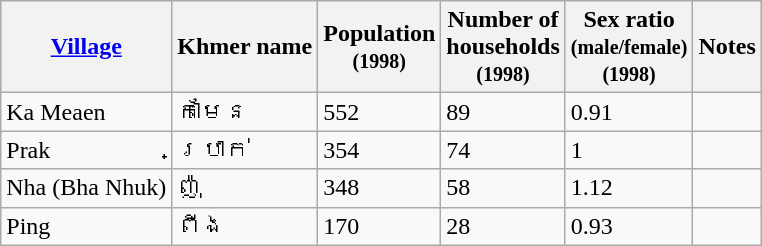<table class="wikitable">
<tr>
<th><a href='#'>Village</a></th>
<th>Khmer name</th>
<th>Population<br><small>(1998)</small></th>
<th>Number of<br>households<br><small>(1998)</small></th>
<th>Sex ratio<br><small>(male/female)</small><br><small>(1998)</small></th>
<th>Notes</th>
</tr>
<tr>
<td>Ka Meaen</td>
<td>កាមែន</td>
<td>552</td>
<td>89</td>
<td>0.91</td>
<td></td>
</tr>
<tr>
<td>Prak</td>
<td>ប្រាក់</td>
<td>354</td>
<td>74</td>
<td>1</td>
<td></td>
</tr>
<tr>
<td>Nha (Bha Nhuk)</td>
<td>ញ៉ុ</td>
<td>348</td>
<td>58</td>
<td>1.12</td>
<td></td>
</tr>
<tr>
<td>Ping</td>
<td>ពីង</td>
<td>170</td>
<td>28</td>
<td>0.93</td>
<td></td>
</tr>
</table>
